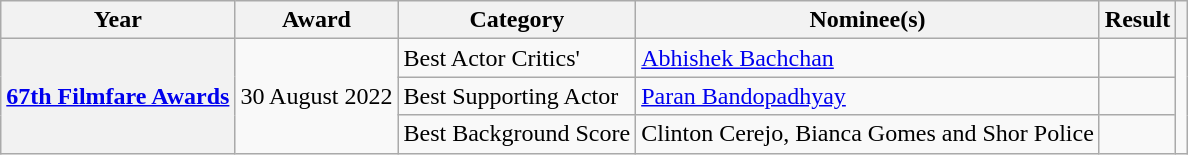<table class="wikitable plainrowheaders sortable">
<tr>
<th scope="col">Year</th>
<th scope="col">Award</th>
<th scope="col">Category</th>
<th scope="col">Nominee(s)</th>
<th scope="col">Result</th>
<th scope="col" class="unsortable"></th>
</tr>
<tr>
<th scope="row" rowspan="3"><a href='#'>67th Filmfare Awards</a></th>
<td rowspan="3">30 August 2022</td>
<td>Best Actor Critics'</td>
<td><a href='#'>Abhishek Bachchan</a></td>
<td></td>
<td rowspan="3"></td>
</tr>
<tr>
<td>Best Supporting Actor</td>
<td><a href='#'>Paran Bandopadhyay</a></td>
<td></td>
</tr>
<tr>
<td>Best Background Score</td>
<td>Clinton Cerejo, Bianca Gomes and Shor Police</td>
<td></td>
</tr>
</table>
